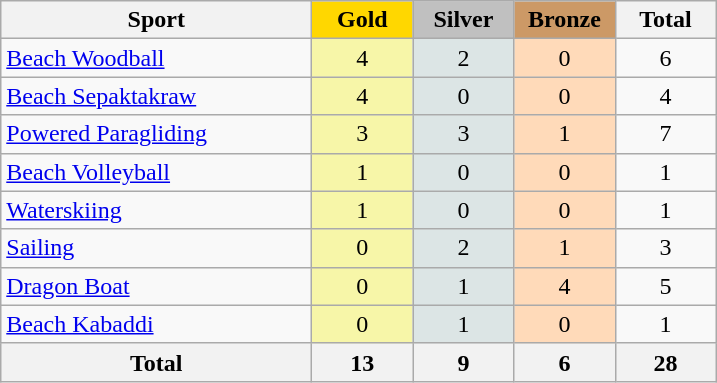<table class="wikitable sortable" style="text-align:center;">
<tr>
<th width=200>Sport</th>
<td bgcolor=gold width=60><strong>Gold</strong></td>
<td bgcolor=silver width=60><strong>Silver</strong></td>
<td bgcolor=#cc9966 width=60><strong>Bronze</strong></td>
<th width=60>Total</th>
</tr>
<tr>
<td align=left><a href='#'>Beach Woodball</a></td>
<td bgcolor=#F7F6A8>4</td>
<td bgcolor=#dce5e5>2</td>
<td bgcolor=#ffdab9>0</td>
<td>6</td>
</tr>
<tr>
<td align=left><a href='#'>Beach Sepaktakraw</a></td>
<td bgcolor=#F7F6A8>4</td>
<td bgcolor=#dce5e5>0</td>
<td bgcolor=#ffdab9>0</td>
<td>4</td>
</tr>
<tr>
<td align=left><a href='#'>Powered Paragliding</a></td>
<td bgcolor=#F7F6A8>3</td>
<td bgcolor=#dce5e5>3</td>
<td bgcolor=#ffdab9>1</td>
<td>7</td>
</tr>
<tr>
<td align=left><a href='#'>Beach Volleyball</a></td>
<td bgcolor=#F7F6A8>1</td>
<td bgcolor=#dce5e5>0</td>
<td bgcolor=#ffdab9>0</td>
<td>1</td>
</tr>
<tr>
<td align=left><a href='#'>Waterskiing</a></td>
<td bgcolor=#F7F6A8>1</td>
<td bgcolor=#dce5e5>0</td>
<td bgcolor=#ffdab9>0</td>
<td>1</td>
</tr>
<tr>
<td align=left><a href='#'>Sailing</a></td>
<td bgcolor=#F7F6A8>0</td>
<td bgcolor=#dce5e5>2</td>
<td bgcolor=#ffdab9>1</td>
<td>3</td>
</tr>
<tr>
<td align=left><a href='#'>Dragon Boat</a></td>
<td bgcolor=#F7F6A8>0</td>
<td bgcolor=#dce5e5>1</td>
<td bgcolor=#ffdab9>4</td>
<td>5</td>
</tr>
<tr>
<td align=left><a href='#'>Beach Kabaddi</a></td>
<td bgcolor=#F7F6A8>0</td>
<td bgcolor=#dce5e5>1</td>
<td bgcolor=#ffdab9>0</td>
<td>1</td>
</tr>
<tr>
<th>Total</th>
<th>13</th>
<th>9</th>
<th>6</th>
<th>28</th>
</tr>
</table>
